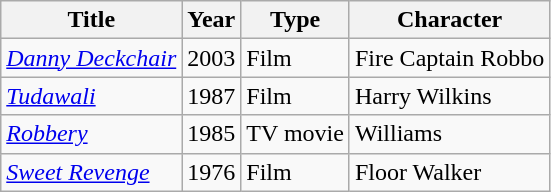<table class=wikitable>
<tr>
<th>Title</th>
<th>Year</th>
<th>Type</th>
<th>Character</th>
</tr>
<tr>
<td><em><a href='#'>Danny Deckchair</a></em></td>
<td>2003</td>
<td>Film</td>
<td>Fire Captain Robbo</td>
</tr>
<tr>
<td><em><a href='#'>Tudawali</a></em></td>
<td>1987</td>
<td>Film</td>
<td>Harry Wilkins</td>
</tr>
<tr>
<td><em><a href='#'>Robbery</a></em></td>
<td>1985</td>
<td>TV  movie</td>
<td>Williams</td>
</tr>
<tr>
<td><em><a href='#'>Sweet Revenge</a></em></td>
<td>1976</td>
<td>Film</td>
<td>Floor Walker</td>
</tr>
</table>
